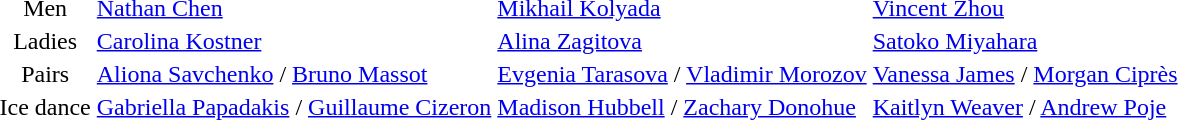<table>
<tr>
<td align=center>Men</td>
<td> <a href='#'>Nathan Chen</a></td>
<td> <a href='#'>Mikhail Kolyada</a></td>
<td> <a href='#'>Vincent Zhou</a></td>
</tr>
<tr>
<td align=center>Ladies</td>
<td> <a href='#'>Carolina Kostner</a></td>
<td> <a href='#'>Alina Zagitova</a></td>
<td> <a href='#'>Satoko Miyahara</a></td>
</tr>
<tr>
<td align=center>Pairs</td>
<td> <a href='#'>Aliona Savchenko</a> / <a href='#'>Bruno Massot</a></td>
<td> <a href='#'>Evgenia Tarasova</a> / <a href='#'>Vladimir Morozov</a></td>
<td> <a href='#'>Vanessa James</a> / <a href='#'>Morgan Ciprès</a></td>
</tr>
<tr>
<td align=center>Ice dance</td>
<td> <a href='#'>Gabriella Papadakis</a> / <a href='#'>Guillaume Cizeron</a></td>
<td> <a href='#'>Madison Hubbell</a> / <a href='#'>Zachary Donohue</a></td>
<td> <a href='#'>Kaitlyn Weaver</a> / <a href='#'>Andrew Poje</a></td>
</tr>
<tr>
</tr>
</table>
